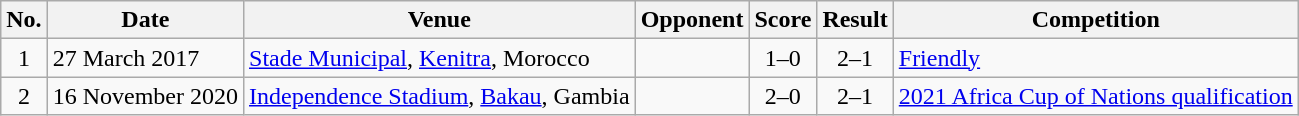<table class="wikitable sortable">
<tr>
<th scope="col">No.</th>
<th scope="col">Date</th>
<th scope="col">Venue</th>
<th scope="col">Opponent</th>
<th scope="col">Score</th>
<th scope="col">Result</th>
<th scope="col">Competition</th>
</tr>
<tr>
<td align="center">1</td>
<td>27 March 2017</td>
<td><a href='#'>Stade Municipal</a>, <a href='#'>Kenitra</a>, Morocco</td>
<td></td>
<td align="center">1–0</td>
<td align="center">2–1</td>
<td><a href='#'>Friendly</a></td>
</tr>
<tr>
<td align="center">2</td>
<td>16 November 2020</td>
<td><a href='#'>Independence Stadium</a>, <a href='#'>Bakau</a>, Gambia</td>
<td></td>
<td align="center">2–0</td>
<td align="center">2–1</td>
<td><a href='#'>2021 Africa Cup of Nations qualification</a></td>
</tr>
</table>
